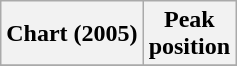<table class="wikitable plainrowheaders" style="text-align:center">
<tr>
<th scope="col">Chart (2005)</th>
<th scope="col">Peak<br>position</th>
</tr>
<tr>
</tr>
</table>
